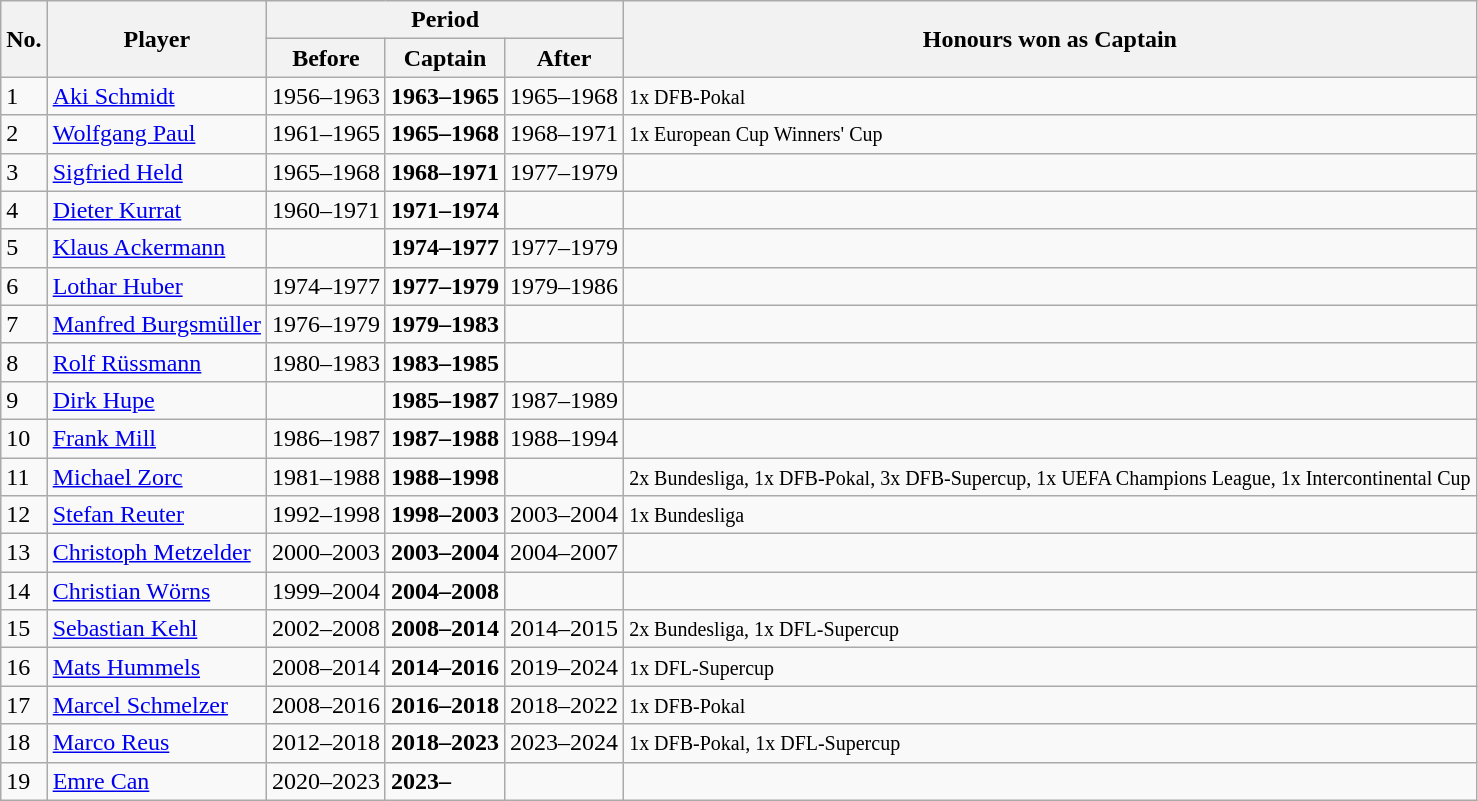<table class="wikitable alternance">
<tr>
<th rowspan="2">No.</th>
<th rowspan="2">Player</th>
<th colspan="3">Period</th>
<th rowspan="2">Honours won as Captain</th>
</tr>
<tr>
<th>Before</th>
<th>Captain</th>
<th>After</th>
</tr>
<tr>
<td>1</td>
<td> <a href='#'>Aki Schmidt</a></td>
<td>1956–1963</td>
<td><strong>1963–1965</strong></td>
<td>1965–1968</td>
<td><small>1x DFB-Pokal</small></td>
</tr>
<tr>
<td>2</td>
<td> <a href='#'>Wolfgang Paul</a></td>
<td>1961–1965</td>
<td><strong>1965–1968</strong></td>
<td>1968–1971</td>
<td><small>1x European Cup Winners' Cup</small></td>
</tr>
<tr>
<td>3</td>
<td> <a href='#'>Sigfried Held</a></td>
<td>1965–1968</td>
<td><strong>1968–1971</strong></td>
<td>1977–1979</td>
<td></td>
</tr>
<tr>
<td>4</td>
<td> <a href='#'>Dieter Kurrat</a></td>
<td>1960–1971</td>
<td><strong>1971–1974</strong></td>
<td></td>
<td></td>
</tr>
<tr>
<td>5</td>
<td> <a href='#'>Klaus Ackermann</a></td>
<td></td>
<td><strong>1974–1977</strong></td>
<td>1977–1979</td>
<td></td>
</tr>
<tr>
<td>6</td>
<td> <a href='#'>Lothar Huber</a></td>
<td>1974–1977</td>
<td><strong>1977–1979</strong></td>
<td>1979–1986</td>
<td></td>
</tr>
<tr>
<td>7</td>
<td> <a href='#'>Manfred Burgsmüller</a></td>
<td>1976–1979</td>
<td><strong>1979–1983</strong></td>
<td></td>
<td></td>
</tr>
<tr>
<td>8</td>
<td> <a href='#'>Rolf Rüssmann</a></td>
<td>1980–1983</td>
<td><strong>1983–1985</strong></td>
<td></td>
<td></td>
</tr>
<tr>
<td>9</td>
<td> <a href='#'>Dirk Hupe</a></td>
<td></td>
<td><strong>1985–1987</strong></td>
<td>1987–1989</td>
<td></td>
</tr>
<tr>
<td>10</td>
<td> <a href='#'>Frank Mill</a></td>
<td>1986–1987</td>
<td><strong>1987–1988</strong></td>
<td>1988–1994</td>
<td></td>
</tr>
<tr>
<td>11</td>
<td> <a href='#'>Michael Zorc</a></td>
<td>1981–1988</td>
<td><strong>1988–1998</strong></td>
<td></td>
<td><small>2x Bundesliga, 1x DFB-Pokal, 3x DFB-Supercup, 1x UEFA Champions League, 1x Intercontinental Cup</small></td>
</tr>
<tr>
<td>12</td>
<td> <a href='#'>Stefan Reuter</a></td>
<td>1992–1998</td>
<td><strong>1998–2003</strong></td>
<td>2003–2004</td>
<td><small>1x Bundesliga</small></td>
</tr>
<tr>
<td>13</td>
<td> <a href='#'>Christoph Metzelder</a></td>
<td>2000–2003</td>
<td><strong>2003–2004</strong></td>
<td>2004–2007</td>
<td></td>
</tr>
<tr>
<td>14</td>
<td> <a href='#'>Christian Wörns</a></td>
<td>1999–2004</td>
<td><strong>2004–2008</strong></td>
<td></td>
<td></td>
</tr>
<tr>
<td>15</td>
<td> <a href='#'>Sebastian Kehl</a></td>
<td>2002–2008</td>
<td><strong>2008–2014</strong></td>
<td>2014–2015</td>
<td><small>2x Bundesliga, 1x DFL-Supercup</small></td>
</tr>
<tr>
<td>16</td>
<td> <a href='#'>Mats Hummels</a></td>
<td>2008–2014</td>
<td><strong>2014–2016</strong></td>
<td>2019–2024</td>
<td><small>1x DFL-Supercup</small></td>
</tr>
<tr>
<td>17</td>
<td> <a href='#'>Marcel Schmelzer</a></td>
<td>2008–2016</td>
<td><strong>2016–2018</strong></td>
<td>2018–2022</td>
<td><small>1x DFB-Pokal</small></td>
</tr>
<tr>
<td>18</td>
<td> <a href='#'>Marco Reus</a></td>
<td>2012–2018</td>
<td><strong>2018–2023</strong></td>
<td>2023–2024</td>
<td><small>1x DFB-Pokal, 1x DFL-Supercup</small></td>
</tr>
<tr>
<td>19</td>
<td> <a href='#'>Emre Can</a></td>
<td>2020–2023</td>
<td><strong>2023–</strong></td>
<td></td>
<td></td>
</tr>
</table>
